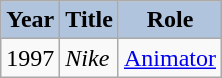<table class="wikitable">
<tr>
<th style="background:#B0C4DE;">Year</th>
<th style="background:#B0C4DE;">Title</th>
<th style="background:#B0C4DE;">Role</th>
</tr>
<tr>
<td>1997</td>
<td><em>Nike</em></td>
<td><a href='#'>Animator</a></td>
</tr>
</table>
